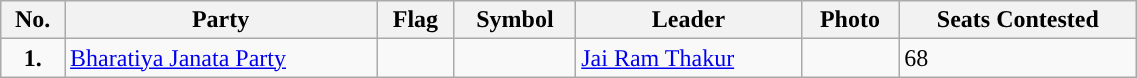<table class="wikitable"   width="60%">
<tr>
<th>No.</th>
<th>Party</th>
<th>Flag</th>
<th>Symbol</th>
<th>Leader</th>
<th>Photo</th>
<th>Seats Contested</th>
</tr>
<tr>
<td ! style="text-align:center; background:"><strong>1.</strong></td>
<td><a href='#'>Bharatiya Janata Party</a></td>
<td></td>
<td></td>
<td><a href='#'>Jai Ram Thakur</a></td>
<td></td>
<td>68</td>
</tr>
</table>
